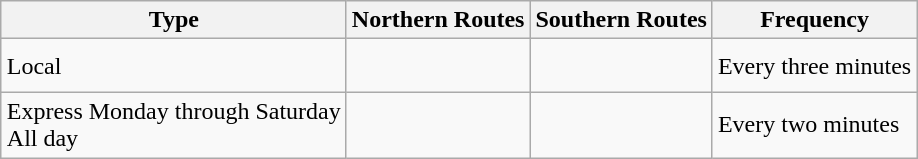<table class="wikitable" style="margin:1em auto;">
<tr>
<th>Type</th>
<th>Northern Routes</th>
<th>Southern Routes</th>
<th>Frequency</th>
</tr>
<tr>
<td>Local</td>
<td><br><table style="border:0px;">
<tr>
<td style="border:0px; text-align:center;"></td>
</tr>
</table>
</td>
<td><br><table style="border:0px;">
<tr>
<td style="border:0px; text-align:center;"></td>
</tr>
</table>
</td>
<td>Every three minutes</td>
</tr>
<tr>
<td>Express Monday through Saturday<br>All day</td>
<td><br><table style="border:0px;">
<tr>
<td style="border:0px; text-align:center;"></td>
</tr>
</table>
</td>
<td><br><table style="border:0px;">
<tr>
<td style="border:0px; text-align:center;"></td>
</tr>
</table>
</td>
<td>Every two minutes</td>
</tr>
</table>
